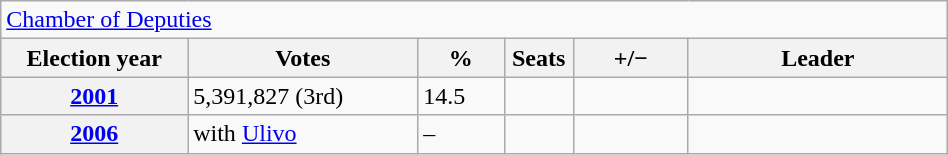<table class=wikitable style="width:50%; border:1px #AAAAFF solid">
<tr>
<td colspan=6><a href='#'>Chamber of Deputies</a></td>
</tr>
<tr>
<th width=13%>Election year</th>
<th width=16%>Votes</th>
<th width=6%>%</th>
<th width=1%>Seats</th>
<th width=8%>+/−</th>
<th width=18%>Leader</th>
</tr>
<tr>
<th><a href='#'>2001</a></th>
<td>5,391,827 (3rd)</td>
<td>14.5</td>
<td></td>
<td></td>
<td></td>
</tr>
<tr>
<th><a href='#'>2006</a></th>
<td>with <a href='#'>Ulivo</a></td>
<td>–</td>
<td></td>
<td></td>
<td></td>
</tr>
</table>
